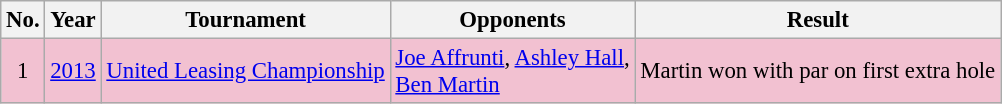<table class="wikitable" style="font-size:95%;">
<tr>
<th>No.</th>
<th>Year</th>
<th>Tournament</th>
<th>Opponents</th>
<th>Result</th>
</tr>
<tr style="background:#F2C1D1;">
<td align=center>1</td>
<td><a href='#'>2013</a></td>
<td><a href='#'>United Leasing Championship</a></td>
<td> <a href='#'>Joe Affrunti</a>,  <a href='#'>Ashley Hall</a>,<br> <a href='#'>Ben Martin</a></td>
<td>Martin won with par on first extra hole</td>
</tr>
</table>
